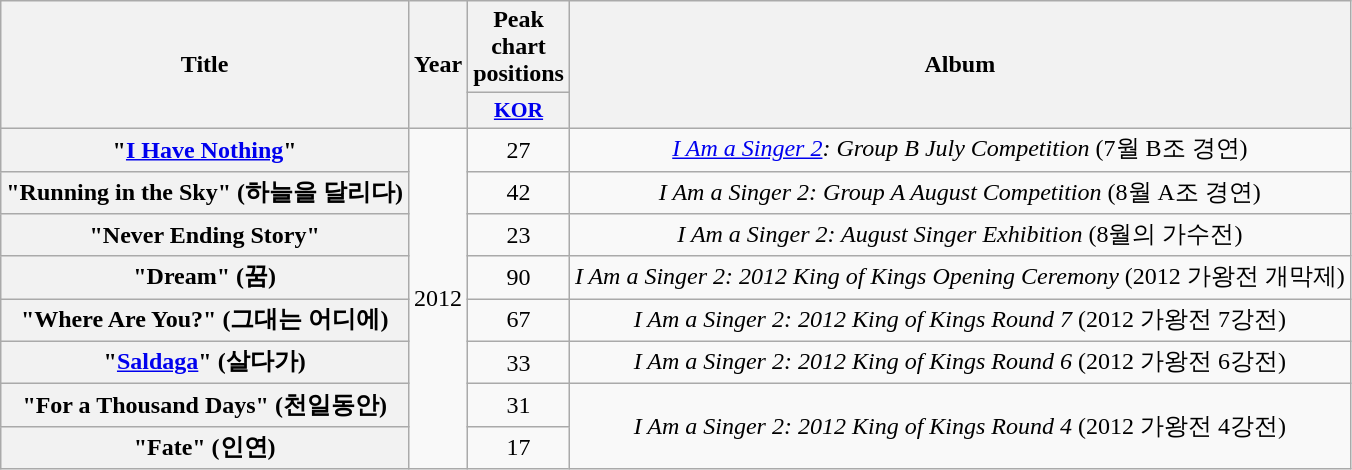<table class="wikitable plainrowheaders" style="text-align:center;">
<tr>
<th rowspan="2" scope="col">Title</th>
<th rowspan="2" scope="col">Year</th>
<th>Peak chart positions</th>
<th rowspan="2" scope="col">Album</th>
</tr>
<tr>
<th scope="col" style="width:2.5em;font-size:90%;"><a href='#'>KOR</a><br></th>
</tr>
<tr>
<th scope="row">"<a href='#'>I Have Nothing</a>"</th>
<td rowspan="8">2012</td>
<td>27</td>
<td><em><a href='#'>I Am a Singer 2</a>: Group B July Competition</em> (7월 B조 경연)</td>
</tr>
<tr>
<th scope="row">"Running in the Sky" (하늘을 달리다)</th>
<td>42</td>
<td><em>I Am a Singer 2: Group A August Competition</em> (8월 A조 경연)</td>
</tr>
<tr>
<th scope="row">"Never Ending Story"</th>
<td>23</td>
<td><em>I Am a Singer 2: August Singer Exhibition</em> (8월의 가수전)</td>
</tr>
<tr>
<th scope="row">"Dream" (꿈)</th>
<td>90</td>
<td><em>I Am a Singer 2: 2012 King of Kings Opening Ceremony</em> (2012 가왕전 개막제)</td>
</tr>
<tr>
<th scope="row">"Where Are You?" (그대는 어디에)</th>
<td>67</td>
<td><em>I Am a Singer 2: 2012 King of Kings Round 7</em> (2012 가왕전 7강전)</td>
</tr>
<tr>
<th scope="row">"<a href='#'>Saldaga</a>" (살다가)</th>
<td>33</td>
<td><em>I Am a Singer 2: 2012 King of Kings Round 6</em> (2012 가왕전 6강전)</td>
</tr>
<tr>
<th scope="row">"For a Thousand Days" (천일동안)<br></th>
<td>31</td>
<td rowspan="2"><em>I Am a Singer 2: 2012 King of Kings Round 4</em> (2012 가왕전 4강전)</td>
</tr>
<tr>
<th scope="row">"Fate" (인연)</th>
<td>17</td>
</tr>
</table>
